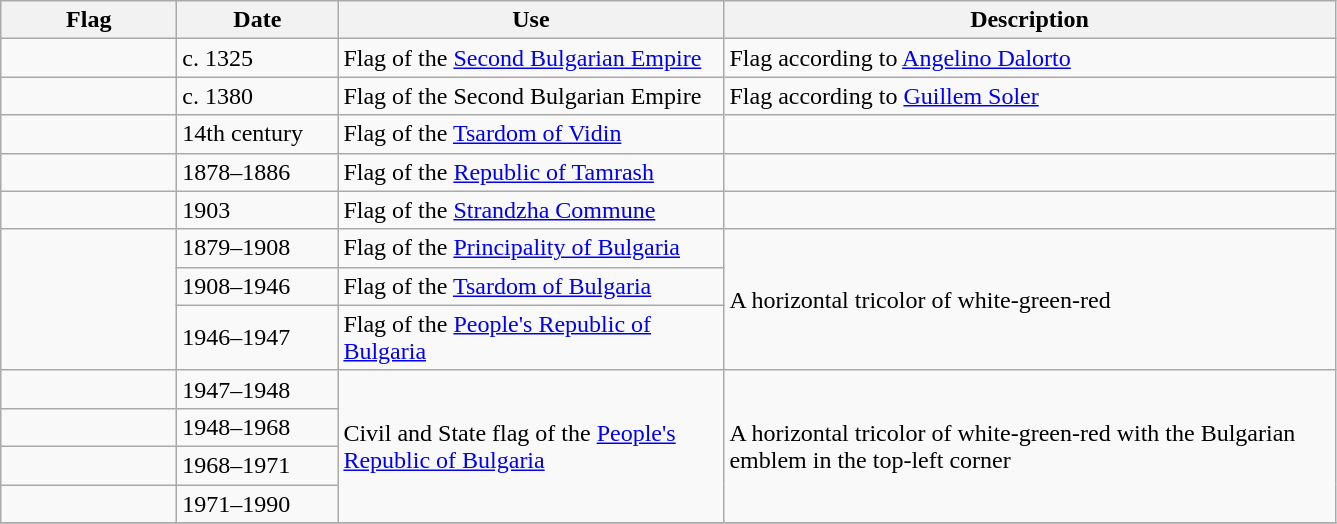<table class="wikitable" style="background:#f9f9f9">
<tr>
<th style="width:110px">Flag</th>
<th style="width:100px">Date</th>
<th style="width:250px">Use</th>
<th style="width:400px">Description</th>
</tr>
<tr>
<td></td>
<td>c. 1325</td>
<td>Flag of the <a href='#'>Second Bulgarian Empire</a></td>
<td>Flag according to <a href='#'>Angelino Dalorto</a></td>
</tr>
<tr>
<td></td>
<td>c. 1380</td>
<td>Flag of the Second Bulgarian Empire</td>
<td>Flag according to <a href='#'>Guillem Soler</a></td>
</tr>
<tr>
<td></td>
<td>14th century</td>
<td>Flag of the <a href='#'>Tsardom of Vidin</a></td>
<td></td>
</tr>
<tr>
<td></td>
<td>1878–1886</td>
<td>Flag of the <a href='#'>Republic of Tamrash</a></td>
<td></td>
</tr>
<tr>
<td></td>
<td>1903</td>
<td>Flag of the <a href='#'>Strandzha Commune</a></td>
<td></td>
</tr>
<tr>
<td rowspan="3"></td>
<td>1879–1908</td>
<td>Flag of the <a href='#'>Principality of Bulgaria</a></td>
<td rowspan="3">A horizontal tricolor of white-green-red</td>
</tr>
<tr>
<td>1908–1946</td>
<td>Flag of the <a href='#'>Tsardom of Bulgaria</a></td>
</tr>
<tr>
<td>1946–1947</td>
<td>Flag of the <a href='#'>People's Republic of Bulgaria</a></td>
</tr>
<tr>
<td></td>
<td>1947–1948</td>
<td rowspan="4">Civil and State flag of the <a href='#'>People's Republic of Bulgaria</a></td>
<td rowspan="4">A horizontal tricolor of white-green-red with the Bulgarian emblem in the top-left corner</td>
</tr>
<tr>
<td></td>
<td>1948–1968</td>
</tr>
<tr>
<td></td>
<td>1968–1971</td>
</tr>
<tr>
<td></td>
<td>1971–1990</td>
</tr>
<tr>
</tr>
</table>
